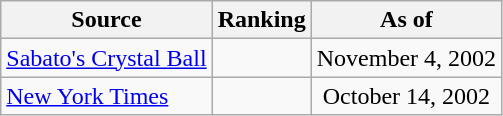<table class="wikitable" style="text-align:center">
<tr>
<th>Source</th>
<th>Ranking</th>
<th>As of</th>
</tr>
<tr>
<td align=left><a href='#'>Sabato's Crystal Ball</a></td>
<td></td>
<td>November 4, 2002</td>
</tr>
<tr>
<td align=left><a href='#'>New York Times</a></td>
<td></td>
<td>October 14, 2002</td>
</tr>
</table>
